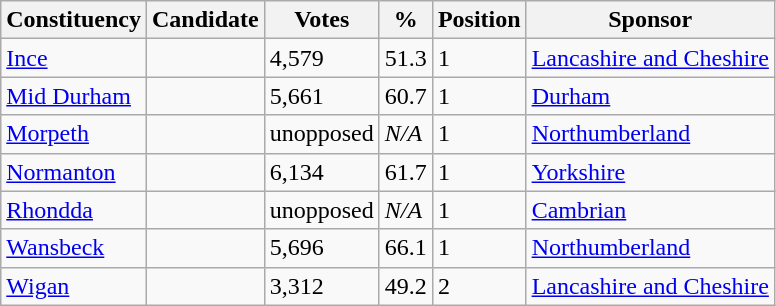<table class="wikitable sortable">
<tr>
<th>Constituency</th>
<th>Candidate</th>
<th>Votes</th>
<th>%</th>
<th>Position</th>
<th>Sponsor</th>
</tr>
<tr>
<td><a href='#'>Ince</a></td>
<td></td>
<td>4,579</td>
<td>51.3</td>
<td>1</td>
<td><a href='#'>Lancashire and Cheshire</a></td>
</tr>
<tr>
<td><a href='#'>Mid Durham</a></td>
<td></td>
<td>5,661</td>
<td>60.7</td>
<td>1</td>
<td><a href='#'>Durham</a></td>
</tr>
<tr>
<td><a href='#'>Morpeth</a></td>
<td></td>
<td>unopposed</td>
<td><em>N/A</em></td>
<td>1</td>
<td><a href='#'>Northumberland</a></td>
</tr>
<tr>
<td><a href='#'>Normanton</a></td>
<td></td>
<td>6,134</td>
<td>61.7</td>
<td>1</td>
<td><a href='#'>Yorkshire</a></td>
</tr>
<tr>
<td><a href='#'>Rhondda</a></td>
<td></td>
<td>unopposed</td>
<td><em>N/A</em></td>
<td>1</td>
<td><a href='#'>Cambrian</a></td>
</tr>
<tr>
<td><a href='#'>Wansbeck</a></td>
<td></td>
<td>5,696</td>
<td>66.1</td>
<td>1</td>
<td><a href='#'>Northumberland</a></td>
</tr>
<tr>
<td><a href='#'>Wigan</a></td>
<td></td>
<td>3,312</td>
<td>49.2</td>
<td>2</td>
<td><a href='#'>Lancashire and Cheshire</a></td>
</tr>
</table>
